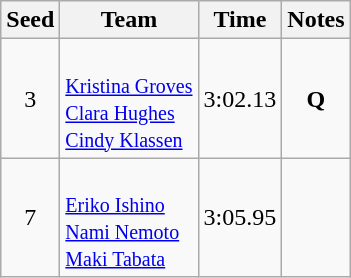<table class="wikitable" style="text-align:center">
<tr>
<th>Seed</th>
<th>Team</th>
<th>Time</th>
<th>Notes</th>
</tr>
<tr>
<td>3</td>
<td align="left"><small><br><a href='#'>Kristina Groves</a><br><a href='#'>Clara Hughes</a><br><a href='#'>Cindy Klassen</a></small></td>
<td>3:02.13</td>
<td><strong>Q</strong></td>
</tr>
<tr>
<td>7</td>
<td align="left"><small><br><a href='#'>Eriko Ishino</a><br><a href='#'>Nami Nemoto</a><br><a href='#'>Maki Tabata</a></small></td>
<td>3:05.95</td>
<td></td>
</tr>
</table>
